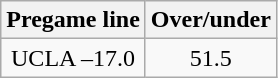<table class="wikitable">
<tr align="center">
<th style=>Pregame line</th>
<th style=>Over/under</th>
</tr>
<tr align="center">
<td>UCLA –17.0</td>
<td>51.5</td>
</tr>
</table>
